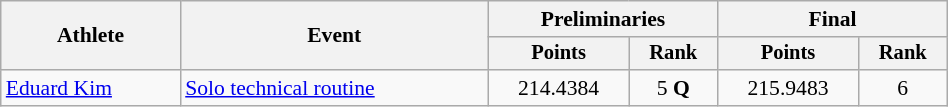<table class="wikitable" style="text-align:center; font-size:90%; width:50%;">
<tr>
<th rowspan="2">Athlete</th>
<th rowspan="2">Event</th>
<th colspan="2">Preliminaries</th>
<th colspan="2">Final</th>
</tr>
<tr style="font-size:95%">
<th>Points</th>
<th>Rank</th>
<th>Points</th>
<th>Rank</th>
</tr>
<tr>
<td align=left><a href='#'>Eduard Kim</a></td>
<td align=left><a href='#'>Solo technical routine</a></td>
<td>214.4384</td>
<td>5 <strong>Q</strong></td>
<td>215.9483</td>
<td>6</td>
</tr>
</table>
